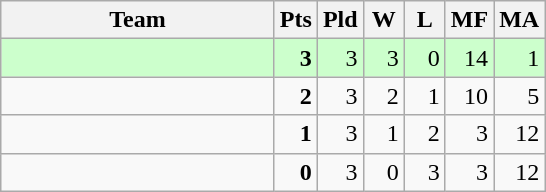<table class=wikitable style="text-align:right">
<tr>
<th width=175>Team</th>
<th width=20>Pts</th>
<th width=20>Pld</th>
<th width=20>W</th>
<th width=20>L</th>
<th width=20>MF</th>
<th width=20>MA</th>
</tr>
<tr bgcolor=ccffcc>
<td style="text-align:left"><strong></strong></td>
<td><strong>3</strong></td>
<td>3</td>
<td>3</td>
<td>0</td>
<td>14</td>
<td>1</td>
</tr>
<tr>
<td style="text-align:left"></td>
<td><strong>2</strong></td>
<td>3</td>
<td>2</td>
<td>1</td>
<td>10</td>
<td>5</td>
</tr>
<tr>
<td style="text-align:left"></td>
<td><strong>1</strong></td>
<td>3</td>
<td>1</td>
<td>2</td>
<td>3</td>
<td>12</td>
</tr>
<tr>
<td style="text-align:left"></td>
<td><strong>0</strong></td>
<td>3</td>
<td>0</td>
<td>3</td>
<td>3</td>
<td>12</td>
</tr>
</table>
